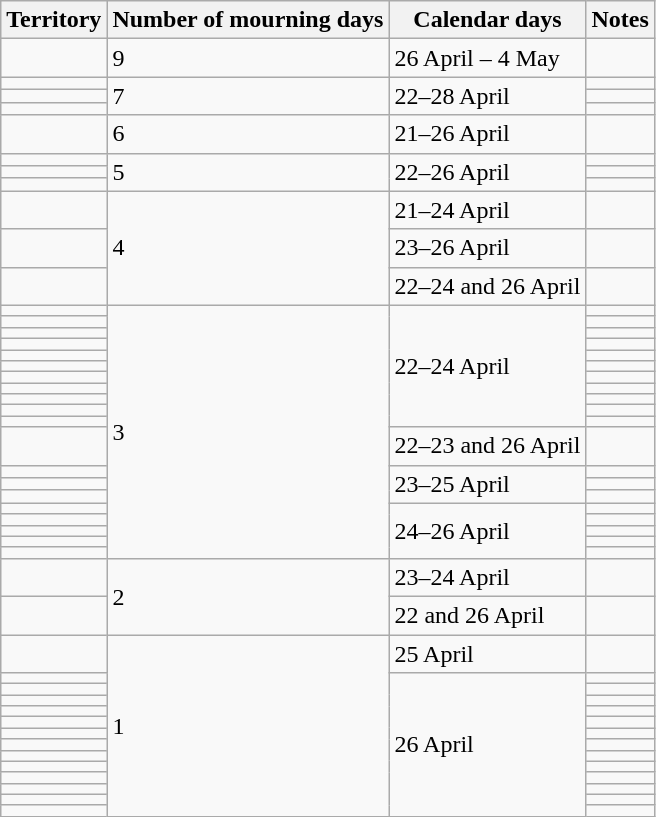<table class="wikitable sortable">
<tr>
<th>Territory</th>
<th>Number of mourning days</th>
<th>Calendar days</th>
<th>Notes</th>
</tr>
<tr>
<td></td>
<td>9</td>
<td>26 April – 4 May</td>
<td></td>
</tr>
<tr>
<td></td>
<td rowspan="3">7</td>
<td rowspan="3">22–28 April</td>
<td></td>
</tr>
<tr>
<td></td>
<td></td>
</tr>
<tr>
<td></td>
<td></td>
</tr>
<tr>
<td></td>
<td>6</td>
<td>21–26 April</td>
<td></td>
</tr>
<tr>
<td></td>
<td rowspan=3>5</td>
<td rowspan=3>22–26 April</td>
<td></td>
</tr>
<tr>
<td></td>
<td></td>
</tr>
<tr>
<td></td>
<td></td>
</tr>
<tr>
<td></td>
<td rowspan="3">4</td>
<td>21–24 April</td>
<td></td>
</tr>
<tr>
<td></td>
<td>23–26 April</td>
<td></td>
</tr>
<tr>
<td></td>
<td>22–24 and 26 April</td>
<td></td>
</tr>
<tr>
<td></td>
<td rowspan="20">3</td>
<td rowspan="11">22–24 April</td>
<td></td>
</tr>
<tr>
<td></td>
<td></td>
</tr>
<tr>
<td></td>
<td></td>
</tr>
<tr>
<td></td>
<td></td>
</tr>
<tr>
<td></td>
<td></td>
</tr>
<tr>
<td></td>
<td></td>
</tr>
<tr>
<td></td>
<td></td>
</tr>
<tr>
<td></td>
<td></td>
</tr>
<tr>
<td></td>
<td></td>
</tr>
<tr>
<td></td>
<td></td>
</tr>
<tr>
<td></td>
<td></td>
</tr>
<tr>
<td></td>
<td>22–23 and 26 April</td>
<td></td>
</tr>
<tr>
<td></td>
<td rowspan="3">23–25 April</td>
<td></td>
</tr>
<tr>
<td></td>
<td></td>
</tr>
<tr>
<td></td>
<td></td>
</tr>
<tr>
<td></td>
<td rowspan="5">24–26 April</td>
<td></td>
</tr>
<tr>
<td></td>
<td></td>
</tr>
<tr>
<td></td>
<td></td>
</tr>
<tr>
<td></td>
<td></td>
</tr>
<tr>
<td></td>
<td></td>
</tr>
<tr>
<td></td>
<td rowspan="2">2</td>
<td>23–24 April</td>
<td></td>
</tr>
<tr>
<td></td>
<td>22 and 26 April</td>
<td></td>
</tr>
<tr>
<td></td>
<td rowspan="14">1</td>
<td>25 April</td>
<td></td>
</tr>
<tr>
<td></td>
<td rowspan="13">26 April</td>
<td></td>
</tr>
<tr>
<td></td>
<td></td>
</tr>
<tr>
<td></td>
<td></td>
</tr>
<tr>
<td></td>
<td></td>
</tr>
<tr>
<td></td>
<td></td>
</tr>
<tr>
<td></td>
<td></td>
</tr>
<tr>
<td></td>
<td></td>
</tr>
<tr>
<td></td>
<td></td>
</tr>
<tr>
<td></td>
<td></td>
</tr>
<tr>
<td></td>
<td></td>
</tr>
<tr>
<td></td>
<td></td>
</tr>
<tr>
<td></td>
<td></td>
</tr>
<tr>
<td></td>
<td></td>
</tr>
</table>
